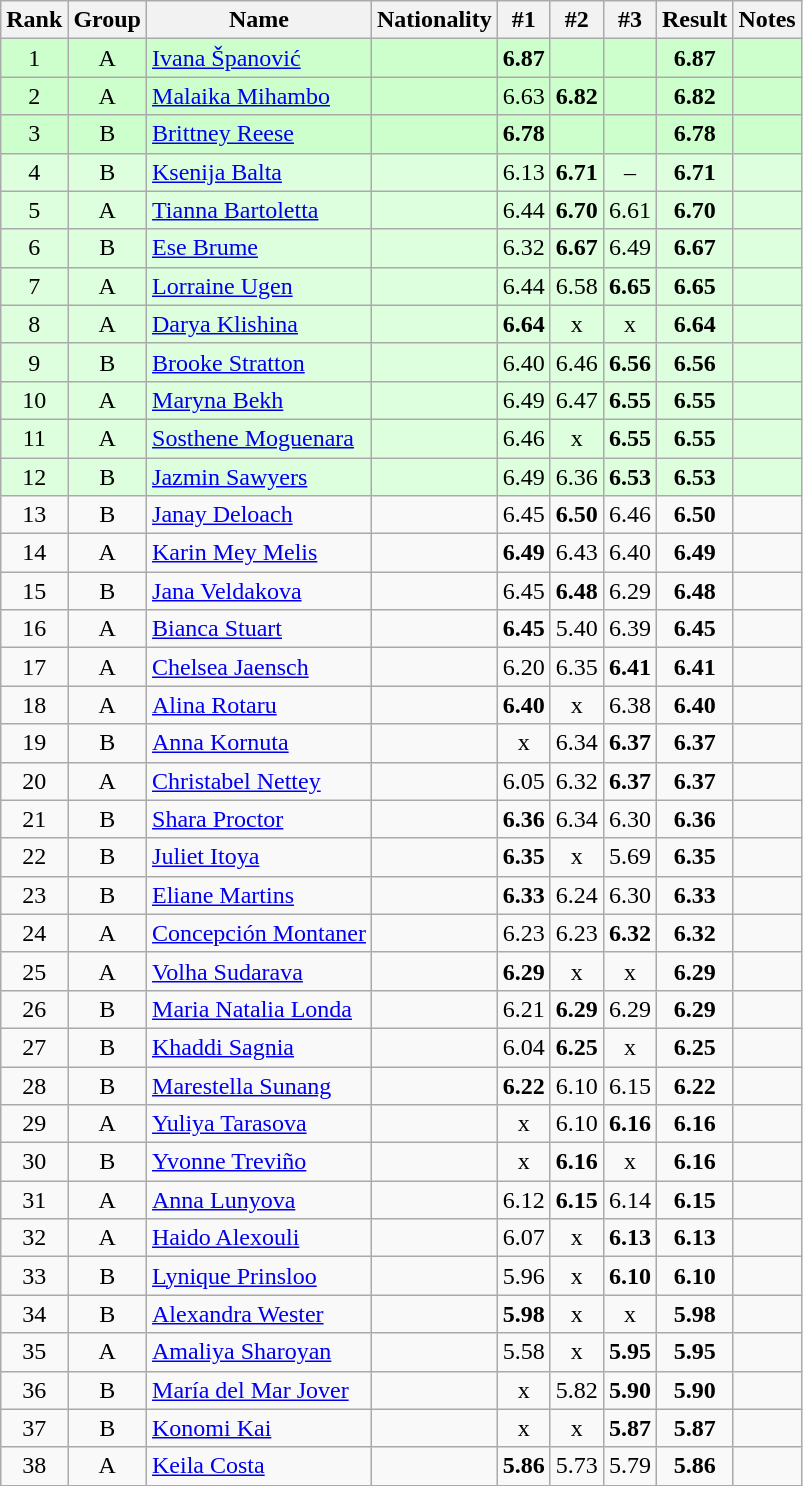<table class="wikitable sortable" style="text-align:center">
<tr>
<th>Rank</th>
<th>Group</th>
<th>Name</th>
<th>Nationality</th>
<th>#1</th>
<th>#2</th>
<th>#3</th>
<th>Result</th>
<th class="unsortable">Notes</th>
</tr>
<tr bgcolor=#ccffcc>
<td>1</td>
<td>A</td>
<td align=left><a href='#'>Ivana Španović</a></td>
<td align=left></td>
<td><strong>6.87</strong></td>
<td></td>
<td></td>
<td><strong>6.87</strong></td>
<td></td>
</tr>
<tr bgcolor=#ccffcc>
<td>2</td>
<td>A</td>
<td align=left><a href='#'>Malaika Mihambo</a></td>
<td align=left></td>
<td>6.63</td>
<td><strong>6.82</strong></td>
<td></td>
<td><strong>6.82</strong></td>
<td></td>
</tr>
<tr bgcolor=#ccffcc>
<td>3</td>
<td>B</td>
<td align=left><a href='#'>Brittney Reese</a></td>
<td align=left></td>
<td><strong>6.78</strong></td>
<td></td>
<td></td>
<td><strong>6.78</strong></td>
<td></td>
</tr>
<tr bgcolor=#ddffdd>
<td>4</td>
<td>B</td>
<td align=left><a href='#'>Ksenija Balta</a></td>
<td align=left></td>
<td>6.13</td>
<td><strong>6.71</strong></td>
<td>–</td>
<td><strong>6.71</strong></td>
<td></td>
</tr>
<tr bgcolor=#ddffdd>
<td>5</td>
<td>A</td>
<td align=left><a href='#'>Tianna Bartoletta</a></td>
<td align=left></td>
<td>6.44</td>
<td><strong>6.70</strong></td>
<td>6.61</td>
<td><strong>6.70</strong></td>
<td></td>
</tr>
<tr bgcolor=#ddffdd>
<td>6</td>
<td>B</td>
<td align=left><a href='#'>Ese Brume</a></td>
<td align=left></td>
<td>6.32</td>
<td><strong>6.67</strong></td>
<td>6.49</td>
<td><strong>6.67</strong></td>
<td></td>
</tr>
<tr bgcolor=#ddffdd>
<td>7</td>
<td>A</td>
<td align=left><a href='#'>Lorraine Ugen</a></td>
<td align=left></td>
<td>6.44</td>
<td>6.58</td>
<td><strong>6.65</strong></td>
<td><strong>6.65</strong></td>
<td></td>
</tr>
<tr bgcolor=#ddffdd>
<td>8</td>
<td>A</td>
<td align=left><a href='#'>Darya Klishina</a></td>
<td align=left></td>
<td><strong>6.64</strong></td>
<td>x</td>
<td>x</td>
<td><strong>6.64</strong></td>
<td></td>
</tr>
<tr bgcolor=#ddffdd>
<td>9</td>
<td>B</td>
<td align=left><a href='#'>Brooke Stratton</a></td>
<td align=left></td>
<td>6.40</td>
<td>6.46</td>
<td><strong>6.56</strong></td>
<td><strong>6.56</strong></td>
<td></td>
</tr>
<tr bgcolor=#ddffdd>
<td>10</td>
<td>A</td>
<td align=left><a href='#'>Maryna Bekh</a></td>
<td align=left></td>
<td>6.49</td>
<td>6.47</td>
<td><strong>6.55</strong></td>
<td><strong>6.55</strong></td>
<td></td>
</tr>
<tr bgcolor=#ddffdd>
<td>11</td>
<td>A</td>
<td align=left><a href='#'>Sosthene Moguenara</a></td>
<td align=left></td>
<td>6.46</td>
<td>x</td>
<td><strong>6.55</strong></td>
<td><strong>6.55</strong></td>
<td></td>
</tr>
<tr bgcolor=#ddffdd>
<td>12</td>
<td>B</td>
<td align=left><a href='#'>Jazmin Sawyers</a></td>
<td align=left></td>
<td>6.49</td>
<td>6.36</td>
<td><strong>6.53</strong></td>
<td><strong>6.53</strong></td>
<td></td>
</tr>
<tr>
<td>13</td>
<td>B</td>
<td align=left><a href='#'>Janay Deloach</a></td>
<td align=left></td>
<td>6.45</td>
<td><strong>6.50</strong></td>
<td>6.46</td>
<td><strong>6.50</strong></td>
<td></td>
</tr>
<tr>
<td>14</td>
<td>A</td>
<td align=left><a href='#'>Karin Mey Melis</a></td>
<td align=left></td>
<td><strong>6.49</strong></td>
<td>6.43</td>
<td>6.40</td>
<td><strong>6.49</strong></td>
<td></td>
</tr>
<tr>
<td>15</td>
<td>B</td>
<td align=left><a href='#'>Jana Veldakova</a></td>
<td align=left></td>
<td>6.45</td>
<td><strong>6.48</strong></td>
<td>6.29</td>
<td><strong>6.48</strong></td>
<td></td>
</tr>
<tr>
<td>16</td>
<td>A</td>
<td align=left><a href='#'>Bianca Stuart</a></td>
<td align=left></td>
<td><strong>6.45</strong></td>
<td>5.40</td>
<td>6.39</td>
<td><strong>6.45</strong></td>
<td></td>
</tr>
<tr>
<td>17</td>
<td>A</td>
<td align=left><a href='#'>Chelsea Jaensch</a></td>
<td align=left></td>
<td>6.20</td>
<td>6.35</td>
<td><strong>6.41</strong></td>
<td><strong>6.41</strong></td>
<td></td>
</tr>
<tr>
<td>18</td>
<td>A</td>
<td align=left><a href='#'>Alina Rotaru</a></td>
<td align=left></td>
<td><strong>6.40</strong></td>
<td>x</td>
<td>6.38</td>
<td><strong>6.40</strong></td>
<td></td>
</tr>
<tr>
<td>19</td>
<td>B</td>
<td align=left><a href='#'>Anna Kornuta</a></td>
<td align=left></td>
<td>x</td>
<td>6.34</td>
<td><strong>6.37</strong></td>
<td><strong>6.37</strong></td>
<td></td>
</tr>
<tr>
<td>20</td>
<td>A</td>
<td align=left><a href='#'>Christabel Nettey</a></td>
<td align=left></td>
<td>6.05</td>
<td>6.32</td>
<td><strong>6.37</strong></td>
<td><strong>6.37</strong></td>
<td></td>
</tr>
<tr>
<td>21</td>
<td>B</td>
<td align=left><a href='#'>Shara Proctor</a></td>
<td align=left></td>
<td><strong>6.36</strong></td>
<td>6.34</td>
<td>6.30</td>
<td><strong>6.36</strong></td>
<td></td>
</tr>
<tr>
<td>22</td>
<td>B</td>
<td align=left><a href='#'>Juliet Itoya</a></td>
<td align=left></td>
<td><strong>6.35</strong></td>
<td>x</td>
<td>5.69</td>
<td><strong>6.35</strong></td>
<td></td>
</tr>
<tr>
<td>23</td>
<td>B</td>
<td align=left><a href='#'>Eliane Martins</a></td>
<td align=left></td>
<td><strong>6.33</strong></td>
<td>6.24</td>
<td>6.30</td>
<td><strong>6.33</strong></td>
<td></td>
</tr>
<tr>
<td>24</td>
<td>A</td>
<td align=left><a href='#'>Concepción Montaner</a></td>
<td align=left></td>
<td>6.23</td>
<td>6.23</td>
<td><strong>6.32</strong></td>
<td><strong>6.32</strong></td>
<td></td>
</tr>
<tr>
<td>25</td>
<td>A</td>
<td align=left><a href='#'>Volha Sudarava</a></td>
<td align=left></td>
<td><strong>6.29</strong></td>
<td>x</td>
<td>x</td>
<td><strong>6.29</strong></td>
<td></td>
</tr>
<tr>
<td>26</td>
<td>B</td>
<td align=left><a href='#'>Maria Natalia Londa</a></td>
<td align=left></td>
<td>6.21</td>
<td><strong>6.29</strong></td>
<td>6.29</td>
<td><strong>6.29</strong></td>
<td></td>
</tr>
<tr>
<td>27</td>
<td>B</td>
<td align=left><a href='#'>Khaddi Sagnia</a></td>
<td align=left></td>
<td>6.04</td>
<td><strong>6.25</strong></td>
<td>x</td>
<td><strong>6.25</strong></td>
<td></td>
</tr>
<tr>
<td>28</td>
<td>B</td>
<td align=left><a href='#'>Marestella Sunang</a></td>
<td align=left></td>
<td><strong>6.22</strong></td>
<td>6.10</td>
<td>6.15</td>
<td><strong>6.22</strong></td>
<td></td>
</tr>
<tr>
<td>29</td>
<td>A</td>
<td align=left><a href='#'>Yuliya Tarasova</a></td>
<td align=left></td>
<td>x</td>
<td>6.10</td>
<td><strong>6.16</strong></td>
<td><strong>6.16</strong></td>
<td></td>
</tr>
<tr>
<td>30</td>
<td>B</td>
<td align=left><a href='#'>Yvonne Treviño</a></td>
<td align=left></td>
<td>x</td>
<td><strong>6.16</strong></td>
<td>x</td>
<td><strong>6.16</strong></td>
<td></td>
</tr>
<tr>
<td>31</td>
<td>A</td>
<td align=left><a href='#'>Anna Lunyova</a></td>
<td align=left></td>
<td>6.12</td>
<td><strong>6.15</strong></td>
<td>6.14</td>
<td><strong>6.15</strong></td>
<td></td>
</tr>
<tr>
<td>32</td>
<td>A</td>
<td align=left><a href='#'>Haido Alexouli</a></td>
<td align=left></td>
<td>6.07</td>
<td>x</td>
<td><strong>6.13</strong></td>
<td><strong>6.13</strong></td>
<td></td>
</tr>
<tr>
<td>33</td>
<td>B</td>
<td align=left><a href='#'>Lynique Prinsloo</a></td>
<td align=left></td>
<td>5.96</td>
<td>x</td>
<td><strong>6.10</strong></td>
<td><strong>6.10</strong></td>
<td></td>
</tr>
<tr>
<td>34</td>
<td>B</td>
<td align=left><a href='#'>Alexandra Wester</a></td>
<td align=left></td>
<td><strong>5.98</strong></td>
<td>x</td>
<td>x</td>
<td><strong>5.98</strong></td>
<td></td>
</tr>
<tr>
<td>35</td>
<td>A</td>
<td align=left><a href='#'>Amaliya Sharoyan</a></td>
<td align=left></td>
<td>5.58</td>
<td>x</td>
<td><strong>5.95</strong></td>
<td><strong>5.95</strong></td>
<td></td>
</tr>
<tr>
<td>36</td>
<td>B</td>
<td align=left><a href='#'>María del Mar Jover</a></td>
<td align=left></td>
<td>x</td>
<td>5.82</td>
<td><strong>5.90</strong></td>
<td><strong>5.90</strong></td>
<td></td>
</tr>
<tr>
<td>37</td>
<td>B</td>
<td align=left><a href='#'>Konomi Kai</a></td>
<td align=left></td>
<td>x</td>
<td>x</td>
<td><strong>5.87</strong></td>
<td><strong>5.87</strong></td>
<td></td>
</tr>
<tr>
<td>38</td>
<td>A</td>
<td align=left><a href='#'>Keila Costa</a></td>
<td align=left></td>
<td><strong>5.86</strong></td>
<td>5.73</td>
<td>5.79</td>
<td><strong>5.86</strong></td>
<td></td>
</tr>
</table>
